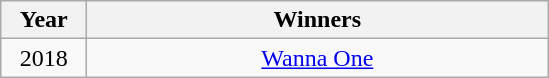<table class="wikitable" style="text-align: center">
<tr>
<th width="50">Year</th>
<th width="300">Winners</th>
</tr>
<tr>
<td>2018</td>
<td><a href='#'>Wanna One</a></td>
</tr>
</table>
